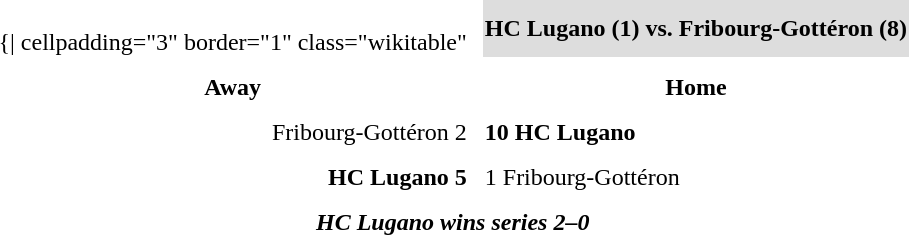<table cellspacing="10">
<tr>
<td valign="top"><br>	{| cellpadding="3" border="1"  class="wikitable"</td>
<th bgcolor="#DDDDDD" colspan="4">HC Lugano (1) vs. Fribourg-Gottéron (8)</th>
</tr>
<tr>
<th>Away</th>
<th>Home</th>
</tr>
<tr>
<td align = "right">Fribourg-Gottéron 2</td>
<td><strong>10 HC Lugano</strong></td>
</tr>
<tr>
<td align = "right"><strong>HC Lugano 5</strong></td>
<td>1 Fribourg-Gottéron</td>
</tr>
<tr align="center">
<td colspan="4"><strong><em>HC Lugano wins series 2–0</em></strong></td>
</tr>
</table>
